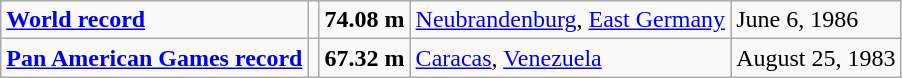<table class="wikitable">
<tr>
<td><strong><a href='#'>World record</a></strong></td>
<td></td>
<td><strong>74.08 m</strong></td>
<td><a href='#'>Neubrandenburg</a>, <a href='#'>East Germany</a></td>
<td>June 6, 1986</td>
</tr>
<tr>
<td><strong><a href='#'>Pan American Games record</a></strong></td>
<td></td>
<td><strong>67.32 m</strong></td>
<td><a href='#'>Caracas</a>, <a href='#'>Venezuela</a></td>
<td>August 25, 1983</td>
</tr>
</table>
